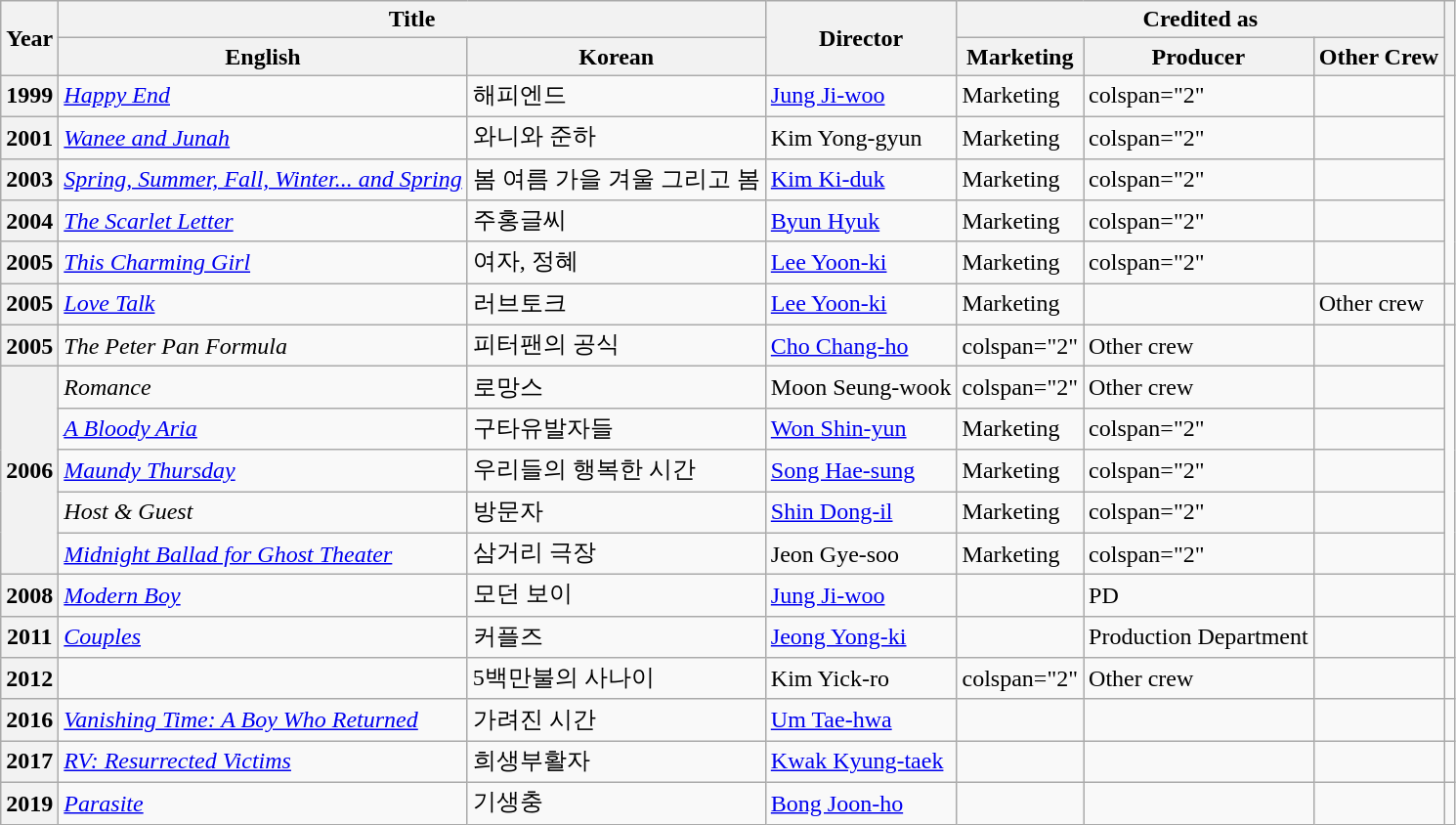<table class="wikitable sortable plainrowheaders">
<tr>
<th rowspan="2">Year</th>
<th colspan="2">Title</th>
<th rowspan="2">Director</th>
<th colspan="3">Credited as</th>
<th rowspan="2" class="unsortable"></th>
</tr>
<tr>
<th>English</th>
<th>Korean</th>
<th>Marketing</th>
<th>Producer</th>
<th>Other Crew</th>
</tr>
<tr>
<th scope="row">1999</th>
<td><em><a href='#'>Happy End</a></em></td>
<td>해피엔드</td>
<td><a href='#'>Jung Ji-woo</a></td>
<td>Marketing</td>
<td>colspan="2" </td>
<td></td>
</tr>
<tr>
<th scope="row">2001</th>
<td><em><a href='#'>Wanee and Junah</a></em></td>
<td>와니와 준하</td>
<td>Kim Yong-gyun</td>
<td>Marketing</td>
<td>colspan="2" </td>
<td></td>
</tr>
<tr>
<th scope="row">2003</th>
<td><em><a href='#'>Spring, Summer, Fall, Winter... and Spring</a></em></td>
<td>봄 여름 가을 겨울 그리고 봄</td>
<td><a href='#'>Kim Ki-duk</a></td>
<td>Marketing</td>
<td>colspan="2" </td>
<td></td>
</tr>
<tr>
<th scope="row">2004</th>
<td><em><a href='#'>The Scarlet Letter</a></em></td>
<td>주홍글씨</td>
<td><a href='#'>Byun Hyuk</a></td>
<td>Marketing</td>
<td>colspan="2" </td>
<td></td>
</tr>
<tr>
<th scope="row">2005</th>
<td><em><a href='#'>This Charming Girl</a></em></td>
<td>여자, 정혜</td>
<td><a href='#'>Lee Yoon-ki</a></td>
<td>Marketing</td>
<td>colspan="2" </td>
<td></td>
</tr>
<tr>
<th scope="row">2005</th>
<td><em><a href='#'>Love Talk</a></em></td>
<td>러브토크</td>
<td><a href='#'>Lee Yoon-ki</a></td>
<td>Marketing</td>
<td></td>
<td>Other crew</td>
<td></td>
</tr>
<tr>
<th scope="row">2005</th>
<td><em>The Peter Pan Formula</em></td>
<td>피터팬의 공식</td>
<td><a href='#'>Cho Chang-ho</a></td>
<td>colspan="2" </td>
<td>Other crew</td>
<td></td>
</tr>
<tr>
<th rowspan="5" scope="row">2006</th>
<td><em>Romance</em></td>
<td>로망스</td>
<td>Moon Seung-wook</td>
<td>colspan="2" </td>
<td>Other crew</td>
<td></td>
</tr>
<tr>
<td><em><a href='#'>A Bloody Aria</a></em></td>
<td>구타유발자들</td>
<td><a href='#'>Won Shin-yun</a></td>
<td>Marketing</td>
<td>colspan="2" </td>
<td></td>
</tr>
<tr>
<td><em><a href='#'>Maundy Thursday</a></em></td>
<td>우리들의 행복한 시간</td>
<td><a href='#'>Song Hae-sung</a></td>
<td>Marketing</td>
<td>colspan="2" </td>
<td></td>
</tr>
<tr>
<td><em>Host & Guest</em></td>
<td>방문자</td>
<td><a href='#'>Shin Dong-il</a></td>
<td>Marketing</td>
<td>colspan="2" </td>
<td></td>
</tr>
<tr>
<td><em><a href='#'>Midnight Ballad for Ghost Theater</a></em></td>
<td>삼거리 극장</td>
<td>Jeon Gye-soo</td>
<td>Marketing</td>
<td>colspan="2" </td>
<td></td>
</tr>
<tr>
<th scope="row">2008</th>
<td><em><a href='#'>Modern Boy</a></em></td>
<td>모던 보이</td>
<td><a href='#'>Jung Ji-woo</a></td>
<td></td>
<td>PD</td>
<td></td>
<td></td>
</tr>
<tr>
<th scope="row">2011</th>
<td><em><a href='#'>Couples</a></em></td>
<td>커플즈</td>
<td><a href='#'>Jeong Yong-ki</a></td>
<td></td>
<td>Production Department</td>
<td></td>
<td></td>
</tr>
<tr>
<th scope="row">2012</th>
<td><em></em></td>
<td>5백만불의 사나이</td>
<td>Kim Yick-ro</td>
<td>colspan="2" </td>
<td>Other crew</td>
<td></td>
</tr>
<tr>
<th scope="row">2016</th>
<td><em><a href='#'>Vanishing Time: A Boy Who Returned</a></em></td>
<td>가려진 시간</td>
<td><a href='#'>Um Tae-hwa</a></td>
<td></td>
<td></td>
<td></td>
<td></td>
</tr>
<tr>
<th scope="row">2017</th>
<td><em><a href='#'>RV: Resurrected Victims</a></em></td>
<td>희생부활자</td>
<td><a href='#'>Kwak Kyung-taek</a></td>
<td></td>
<td></td>
<td></td>
<td></td>
</tr>
<tr>
<th scope=row>2019</th>
<td><em><a href='#'>Parasite</a></em></td>
<td>기생충</td>
<td><a href='#'>Bong Joon-ho</a></td>
<td></td>
<td></td>
<td></td>
<td></td>
</tr>
</table>
